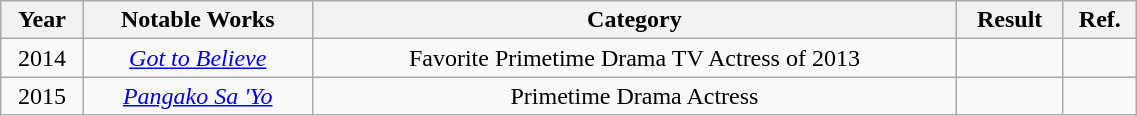<table class="wikitable sortable"  style="text-align:center; width:60%;">
<tr>
<th>Year</th>
<th>Notable Works</th>
<th>Category</th>
<th>Result</th>
<th>Ref.</th>
</tr>
<tr>
<td>2014</td>
<td><em><a href='#'>Got to Believe</a></em></td>
<td>Favorite Primetime Drama TV Actress of 2013</td>
<td></td>
<td></td>
</tr>
<tr>
<td>2015</td>
<td><a href='#'><em>Pangako Sa 'Yo</em></a></td>
<td>Primetime Drama Actress</td>
<td></td>
<td></td>
</tr>
</table>
